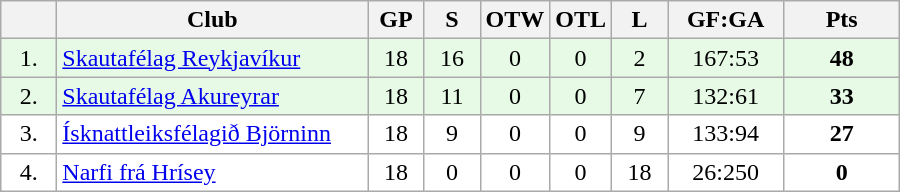<table class="wikitable">
<tr>
<th width="30"></th>
<th width="200">Club</th>
<th width="30">GP</th>
<th width="30">S</th>
<th width="30">OTW</th>
<th width="30">OTL</th>
<th width="30">L</th>
<th width="70">GF:GA</th>
<th width="70">Pts</th>
</tr>
<tr bgcolor="#e6fae6" align="center">
<td>1.</td>
<td align="left"><a href='#'>Skautafélag Reykjavíkur</a></td>
<td>18</td>
<td>16</td>
<td>0</td>
<td>0</td>
<td>2</td>
<td>167:53</td>
<td><strong>48</strong></td>
</tr>
<tr bgcolor="#e6fae6" align="center">
<td>2.</td>
<td align="left"><a href='#'>Skautafélag Akureyrar</a></td>
<td>18</td>
<td>11</td>
<td>0</td>
<td>0</td>
<td>7</td>
<td>132:61</td>
<td><strong>33</strong></td>
</tr>
<tr bgcolor="#FFFFFF" align="center">
<td>3.</td>
<td align="left"><a href='#'>Ísknattleiksfélagið Björninn</a></td>
<td>18</td>
<td>9</td>
<td>0</td>
<td>0</td>
<td>9</td>
<td>133:94</td>
<td><strong>27</strong></td>
</tr>
<tr bgcolor="#FFFFFF" align="center">
<td>4.</td>
<td align="left"><a href='#'>Narfi frá Hrísey</a></td>
<td>18</td>
<td>0</td>
<td>0</td>
<td>0</td>
<td>18</td>
<td>26:250</td>
<td><strong>0</strong></td>
</tr>
</table>
